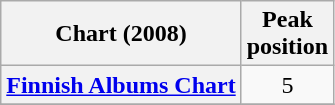<table class="wikitable plainrowheaders" style="text-align:center;">
<tr>
<th scope="col">Chart (2008)</th>
<th scope="col">Peak<br>position</th>
</tr>
<tr>
<th scope="row"><a href='#'>Finnish Albums Chart</a></th>
<td>5</td>
</tr>
<tr>
</tr>
</table>
